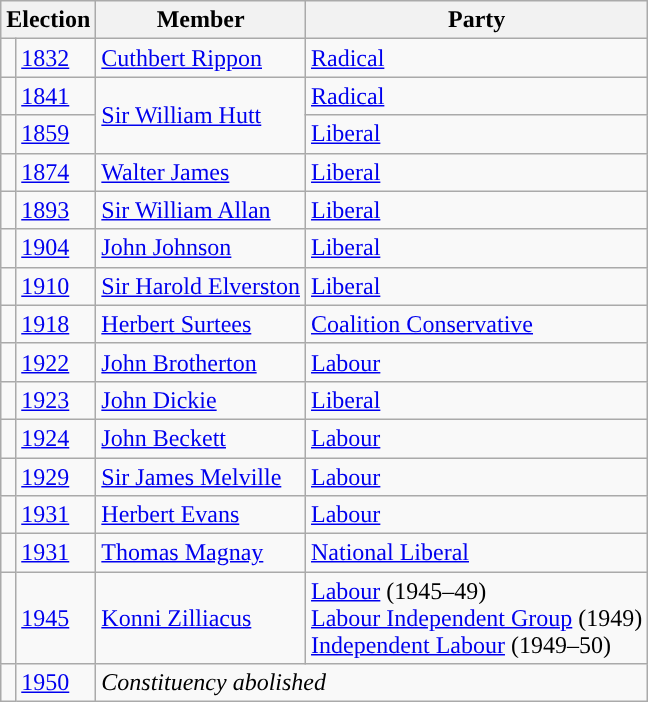<table class="wikitable">
<tr>
<th colspan="2">Election</th>
<th>Member</th>
<th>Party</th>
</tr>
<tr>
<td style="color:inherit;background-color: "></td>
<td><a href='#'>1832</a></td>
<td><a href='#'>Cuthbert Rippon</a></td>
<td><a href='#'>Radical</a></td>
</tr>
<tr>
<td style="color:inherit;background-color: "></td>
<td><a href='#'>1841</a></td>
<td rowspan="2"><a href='#'>Sir William Hutt</a></td>
<td><a href='#'>Radical</a></td>
</tr>
<tr>
<td style="color:inherit;background-color: "></td>
<td><a href='#'>1859</a></td>
<td><a href='#'>Liberal</a></td>
</tr>
<tr>
<td style="color:inherit;background-color: "></td>
<td><a href='#'>1874</a></td>
<td><a href='#'>Walter James</a></td>
<td><a href='#'>Liberal</a></td>
</tr>
<tr>
<td style="color:inherit;background-color: "></td>
<td><a href='#'>1893</a></td>
<td><a href='#'>Sir William Allan</a></td>
<td><a href='#'>Liberal</a></td>
</tr>
<tr>
<td style="color:inherit;background-color: "></td>
<td><a href='#'>1904</a></td>
<td><a href='#'>John Johnson</a></td>
<td><a href='#'>Liberal</a></td>
</tr>
<tr>
<td style="color:inherit;background-color: "></td>
<td><a href='#'>1910</a></td>
<td><a href='#'>Sir Harold Elverston</a></td>
<td><a href='#'>Liberal</a></td>
</tr>
<tr>
<td style="color:inherit;background-color: "></td>
<td><a href='#'>1918</a></td>
<td><a href='#'>Herbert Surtees</a></td>
<td><a href='#'>Coalition Conservative</a></td>
</tr>
<tr>
<td style="color:inherit;background-color: "></td>
<td><a href='#'>1922</a></td>
<td><a href='#'>John Brotherton</a></td>
<td><a href='#'>Labour</a></td>
</tr>
<tr>
<td style="color:inherit;background-color: "></td>
<td><a href='#'>1923</a></td>
<td><a href='#'>John Dickie</a></td>
<td><a href='#'>Liberal</a></td>
</tr>
<tr>
<td style="color:inherit;background-color: "></td>
<td><a href='#'>1924</a></td>
<td><a href='#'>John Beckett</a></td>
<td><a href='#'>Labour</a></td>
</tr>
<tr>
<td style="color:inherit;background-color: "></td>
<td><a href='#'>1929</a></td>
<td><a href='#'>Sir James Melville</a></td>
<td><a href='#'>Labour</a></td>
</tr>
<tr>
<td style="color:inherit;background-color: "></td>
<td><a href='#'>1931</a></td>
<td><a href='#'>Herbert Evans</a></td>
<td><a href='#'>Labour</a></td>
</tr>
<tr>
<td style="color:inherit;background-color: "></td>
<td><a href='#'>1931</a></td>
<td><a href='#'>Thomas Magnay</a></td>
<td><a href='#'>National Liberal</a></td>
</tr>
<tr>
<td style="color:inherit;background-color: "></td>
<td><a href='#'>1945</a></td>
<td><a href='#'>Konni Zilliacus</a></td>
<td><a href='#'>Labour</a> (1945–49)<br><a href='#'>Labour Independent Group</a> (1949)<br><a href='#'>Independent Labour</a> (1949–50)</td>
</tr>
<tr>
<td></td>
<td><a href='#'>1950</a></td>
<td colspan="2"><em>Constituency abolished</em></td>
</tr>
</table>
